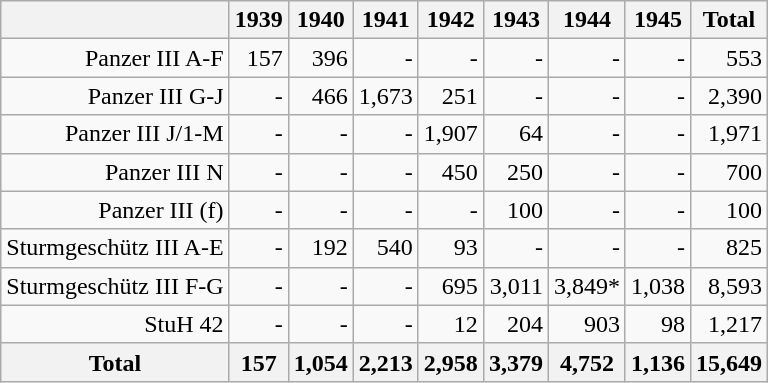<table class="wikitable" style="text-align: right">
<tr>
<th></th>
<th>1939</th>
<th>1940</th>
<th>1941</th>
<th>1942</th>
<th>1943</th>
<th>1944</th>
<th>1945</th>
<th>Total</th>
</tr>
<tr>
<td>Panzer III A-F</td>
<td>157</td>
<td>396</td>
<td>-</td>
<td>-</td>
<td>-</td>
<td>-</td>
<td>-</td>
<td>553</td>
</tr>
<tr>
<td>Panzer III G-J</td>
<td>-</td>
<td>466</td>
<td>1,673</td>
<td>251</td>
<td>-</td>
<td>-</td>
<td>-</td>
<td>2,390</td>
</tr>
<tr>
<td>Panzer III J/1-M</td>
<td>-</td>
<td>-</td>
<td>-</td>
<td>1,907</td>
<td>64</td>
<td>-</td>
<td>-</td>
<td>1,971</td>
</tr>
<tr>
<td>Panzer III N</td>
<td>-</td>
<td>-</td>
<td>-</td>
<td>450</td>
<td>250</td>
<td>-</td>
<td>-</td>
<td>700</td>
</tr>
<tr>
<td>Panzer III (f)</td>
<td>-</td>
<td>-</td>
<td>-</td>
<td>-</td>
<td>100</td>
<td>-</td>
<td>-</td>
<td>100</td>
</tr>
<tr>
<td>Sturmgeschütz III A-E</td>
<td>-</td>
<td>192</td>
<td>540</td>
<td>93</td>
<td>-</td>
<td>-</td>
<td>-</td>
<td>825</td>
</tr>
<tr>
<td>Sturmgeschütz III F-G</td>
<td>-</td>
<td>-</td>
<td>-</td>
<td>695</td>
<td>3,011</td>
<td>3,849*</td>
<td>1,038</td>
<td>8,593</td>
</tr>
<tr>
<td>StuH 42</td>
<td>-</td>
<td>-</td>
<td>-</td>
<td>12</td>
<td>204</td>
<td>903</td>
<td>98</td>
<td>1,217</td>
</tr>
<tr>
<th>Total</th>
<th>157</th>
<th>1,054</th>
<th>2,213</th>
<th>2,958</th>
<th>3,379</th>
<th>4,752</th>
<th>1,136</th>
<th>15,649</th>
</tr>
</table>
